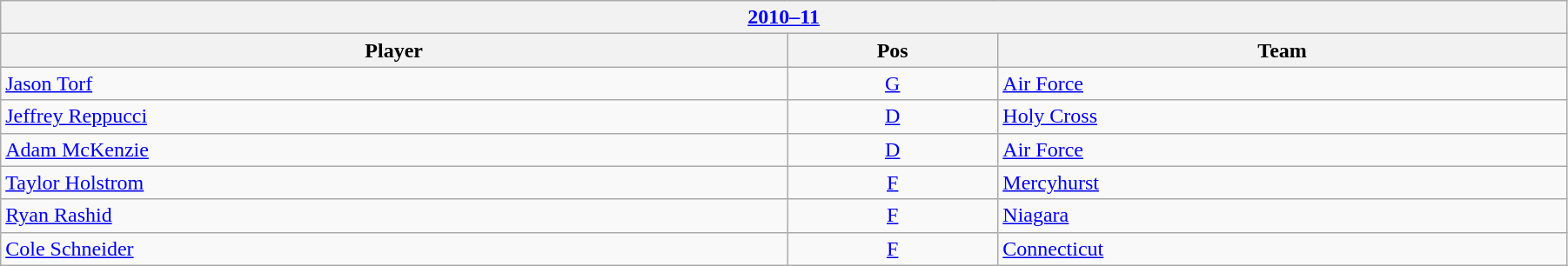<table class="wikitable" width=95%>
<tr>
<th colspan=3><a href='#'>2010–11</a></th>
</tr>
<tr>
<th>Player</th>
<th>Pos</th>
<th>Team</th>
</tr>
<tr>
<td><a href='#'>Jason Torf</a></td>
<td style="text-align:center;"><a href='#'>G</a></td>
<td><a href='#'>Air Force</a></td>
</tr>
<tr>
<td><a href='#'>Jeffrey Reppucci</a></td>
<td style="text-align:center;"><a href='#'>D</a></td>
<td><a href='#'>Holy Cross</a></td>
</tr>
<tr>
<td><a href='#'>Adam McKenzie</a></td>
<td style="text-align:center;"><a href='#'>D</a></td>
<td><a href='#'>Air Force</a></td>
</tr>
<tr>
<td><a href='#'>Taylor Holstrom</a></td>
<td style="text-align:center;"><a href='#'>F</a></td>
<td><a href='#'>Mercyhurst</a></td>
</tr>
<tr>
<td><a href='#'>Ryan Rashid</a></td>
<td style="text-align:center;"><a href='#'>F</a></td>
<td><a href='#'>Niagara</a></td>
</tr>
<tr>
<td><a href='#'>Cole Schneider</a></td>
<td style="text-align:center;"><a href='#'>F</a></td>
<td><a href='#'>Connecticut</a></td>
</tr>
</table>
